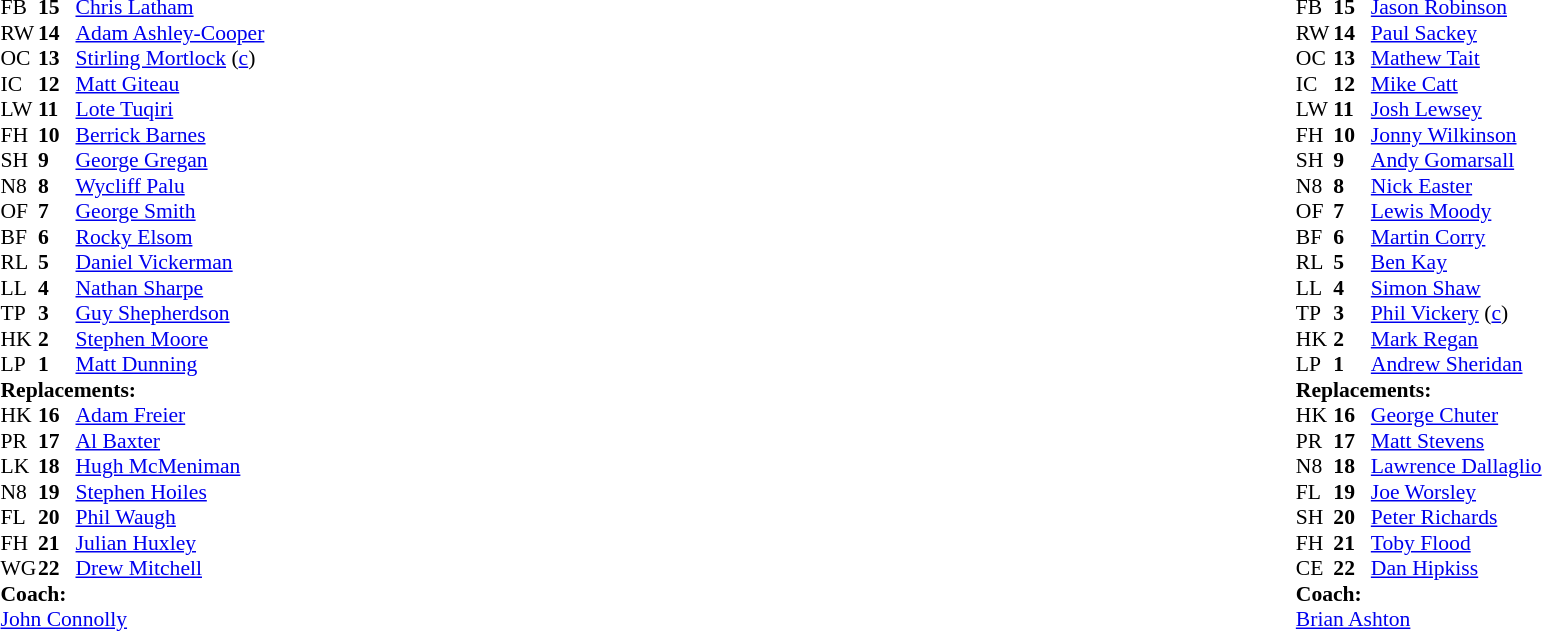<table width="100%">
<tr>
<td valign="top" width="50%"><br><table style="font-size: 90%" cellspacing="0" cellpadding="0">
<tr>
<th width="25"></th>
<th width="25"></th>
</tr>
<tr>
<td>FB</td>
<td><strong>15</strong></td>
<td><a href='#'>Chris Latham</a></td>
</tr>
<tr>
<td>RW</td>
<td><strong>14</strong></td>
<td><a href='#'>Adam Ashley-Cooper</a></td>
<td></td>
<td></td>
</tr>
<tr>
<td>OC</td>
<td><strong>13</strong></td>
<td><a href='#'>Stirling Mortlock</a> (<a href='#'>c</a>)</td>
</tr>
<tr>
<td>IC</td>
<td><strong>12</strong></td>
<td><a href='#'>Matt Giteau</a></td>
</tr>
<tr>
<td>LW</td>
<td><strong>11</strong></td>
<td><a href='#'>Lote Tuqiri</a></td>
</tr>
<tr>
<td>FH</td>
<td><strong>10</strong></td>
<td><a href='#'>Berrick Barnes</a></td>
</tr>
<tr>
<td>SH</td>
<td><strong>9</strong></td>
<td><a href='#'>George Gregan</a></td>
</tr>
<tr>
<td>N8</td>
<td><strong>8</strong></td>
<td><a href='#'>Wycliff Palu</a></td>
<td></td>
<td></td>
</tr>
<tr>
<td>OF</td>
<td><strong>7</strong></td>
<td><a href='#'>George Smith</a></td>
<td></td>
<td></td>
</tr>
<tr>
<td>BF</td>
<td><strong>6</strong></td>
<td><a href='#'>Rocky Elsom</a></td>
<td></td>
<td></td>
<td></td>
<td></td>
</tr>
<tr>
<td>RL</td>
<td><strong>5</strong></td>
<td><a href='#'>Daniel Vickerman</a></td>
<td></td>
<td colspan="2"></td>
</tr>
<tr>
<td>LL</td>
<td><strong>4</strong></td>
<td><a href='#'>Nathan Sharpe</a></td>
</tr>
<tr>
<td>TP</td>
<td><strong>3</strong></td>
<td><a href='#'>Guy Shepherdson</a></td>
<td></td>
<td></td>
</tr>
<tr>
<td>HK</td>
<td><strong>2</strong></td>
<td><a href='#'>Stephen Moore</a></td>
<td></td>
<td></td>
</tr>
<tr>
<td>LP</td>
<td><strong>1</strong></td>
<td><a href='#'>Matt Dunning</a></td>
</tr>
<tr>
<td colspan=3><strong>Replacements:</strong></td>
</tr>
<tr>
<td>HK</td>
<td><strong>16</strong></td>
<td><a href='#'>Adam Freier</a></td>
<td></td>
<td></td>
</tr>
<tr>
<td>PR</td>
<td><strong>17</strong></td>
<td><a href='#'>Al Baxter</a></td>
<td></td>
<td></td>
</tr>
<tr>
<td>LK</td>
<td><strong>18</strong></td>
<td><a href='#'>Hugh McMeniman</a></td>
<td></td>
<td></td>
<td></td>
<td></td>
</tr>
<tr>
<td>N8</td>
<td><strong>19</strong></td>
<td><a href='#'>Stephen Hoiles</a></td>
<td></td>
<td></td>
</tr>
<tr>
<td>FL</td>
<td><strong>20</strong></td>
<td><a href='#'>Phil Waugh</a></td>
<td></td>
<td></td>
</tr>
<tr>
<td>FH</td>
<td><strong>21</strong></td>
<td><a href='#'>Julian Huxley</a></td>
</tr>
<tr>
<td>WG</td>
<td><strong>22</strong></td>
<td><a href='#'>Drew Mitchell</a></td>
<td></td>
<td></td>
</tr>
<tr>
<td colspan=3><strong>Coach:</strong></td>
</tr>
<tr>
<td colspan="4"> <a href='#'>John Connolly</a></td>
</tr>
</table>
</td>
<td valign="top"></td>
<td valign="top" width="50%"><br><table style="font-size: 90%" cellspacing="0" cellpadding="0" align="center">
<tr>
<th width="25"></th>
<th width="25"></th>
</tr>
<tr>
<td>FB</td>
<td><strong>15</strong></td>
<td><a href='#'>Jason Robinson</a></td>
</tr>
<tr>
<td>RW</td>
<td><strong>14</strong></td>
<td><a href='#'>Paul Sackey</a></td>
</tr>
<tr>
<td>OC</td>
<td><strong>13</strong></td>
<td><a href='#'>Mathew Tait</a></td>
</tr>
<tr>
<td>IC</td>
<td><strong>12</strong></td>
<td><a href='#'>Mike Catt</a></td>
<td></td>
<td></td>
</tr>
<tr>
<td>LW</td>
<td><strong>11</strong></td>
<td><a href='#'>Josh Lewsey</a></td>
</tr>
<tr>
<td>FH</td>
<td><strong>10</strong></td>
<td><a href='#'>Jonny Wilkinson</a></td>
</tr>
<tr>
<td>SH</td>
<td><strong>9</strong></td>
<td><a href='#'>Andy Gomarsall</a></td>
<td></td>
<td colspan="2"></td>
</tr>
<tr>
<td>N8</td>
<td><strong>8</strong></td>
<td><a href='#'>Nick Easter</a></td>
<td></td>
<td></td>
</tr>
<tr>
<td>OF</td>
<td><strong>7</strong></td>
<td><a href='#'>Lewis Moody</a></td>
<td></td>
<td></td>
</tr>
<tr>
<td>BF</td>
<td><strong>6</strong></td>
<td><a href='#'>Martin Corry</a></td>
</tr>
<tr>
<td>RL</td>
<td><strong>5</strong></td>
<td><a href='#'>Ben Kay</a></td>
</tr>
<tr>
<td>LL</td>
<td><strong>4</strong></td>
<td><a href='#'>Simon Shaw</a></td>
</tr>
<tr>
<td>TP</td>
<td><strong>3</strong></td>
<td><a href='#'>Phil Vickery</a> (<a href='#'>c</a>)</td>
<td></td>
<td></td>
</tr>
<tr>
<td>HK</td>
<td><strong>2</strong></td>
<td><a href='#'>Mark Regan</a></td>
<td></td>
<td></td>
</tr>
<tr>
<td>LP</td>
<td><strong>1</strong></td>
<td><a href='#'>Andrew Sheridan</a></td>
</tr>
<tr>
<td colspan=3><strong>Replacements:</strong></td>
</tr>
<tr>
<td>HK</td>
<td><strong>16</strong></td>
<td><a href='#'>George Chuter</a></td>
<td></td>
<td></td>
</tr>
<tr>
<td>PR</td>
<td><strong>17</strong></td>
<td><a href='#'>Matt Stevens</a></td>
<td></td>
<td></td>
</tr>
<tr>
<td>N8</td>
<td><strong>18</strong></td>
<td><a href='#'>Lawrence Dallaglio</a></td>
<td></td>
<td></td>
</tr>
<tr>
<td>FL</td>
<td><strong>19</strong></td>
<td><a href='#'>Joe Worsley</a></td>
<td></td>
<td></td>
</tr>
<tr>
<td>SH</td>
<td><strong>20</strong></td>
<td><a href='#'>Peter Richards</a></td>
<td></td>
<td></td>
<td></td>
</tr>
<tr>
<td>FH</td>
<td><strong>21</strong></td>
<td><a href='#'>Toby Flood</a></td>
<td></td>
<td></td>
</tr>
<tr>
<td>CE</td>
<td><strong>22</strong></td>
<td><a href='#'>Dan Hipkiss</a></td>
</tr>
<tr>
<td colspan=3><strong>Coach:</strong></td>
</tr>
<tr>
<td colspan="4"> <a href='#'>Brian Ashton</a></td>
</tr>
</table>
</td>
</tr>
</table>
